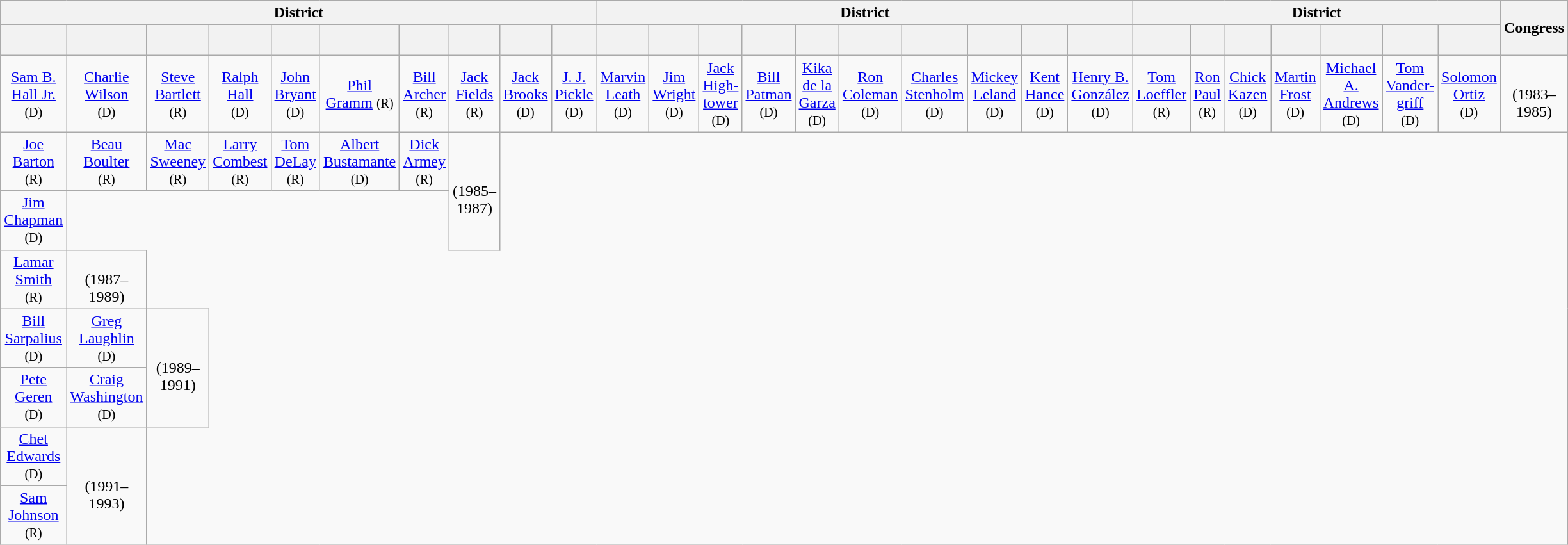<table class=wikitable style="text-align:center">
<tr>
<th colspan=10>District</th>
<th colspan=10>District</th>
<th colspan=7>District</th>
<th rowspan=2>Congress</th>
</tr>
<tr style="height:2em">
<th></th>
<th></th>
<th></th>
<th></th>
<th></th>
<th></th>
<th></th>
<th></th>
<th></th>
<th></th>
<th></th>
<th></th>
<th></th>
<th></th>
<th></th>
<th></th>
<th></th>
<th></th>
<th></th>
<th></th>
<th></th>
<th></th>
<th></th>
<th></th>
<th></th>
<th></th>
<th></th>
</tr>
<tr style="height:2em">
<td><a href='#'>Sam B.<br>Hall Jr.</a><br><small>(D)</small></td>
<td><a href='#'>Charlie<br>Wilson</a><br><small>(D)</small></td>
<td><a href='#'>Steve<br>Bartlett</a><br><small>(R)</small></td>
<td><a href='#'>Ralph<br>Hall</a><br><small>(D)</small></td>
<td><a href='#'>John<br>Bryant</a><br><small>(D)</small></td>
<td><a href='#'>Phil<br>Gramm</a> <small>(R)</small></td>
<td><a href='#'>Bill<br>Archer</a><br><small>(R)</small></td>
<td><a href='#'>Jack<br>Fields</a><br><small>(R)</small></td>
<td><a href='#'>Jack<br>Brooks</a><br><small>(D)</small></td>
<td><a href='#'>J. J.<br>Pickle</a><br><small>(D)</small></td>
<td><a href='#'>Marvin<br>Leath</a><br><small>(D)</small></td>
<td><a href='#'>Jim<br>Wright</a><br><small>(D)</small></td>
<td><a href='#'>Jack High-<br>tower</a> <small>(D)</small></td>
<td><a href='#'>Bill<br>Patman</a> <small>(D)</small></td>
<td><a href='#'>Kika<br>de la<br>Garza</a><br><small>(D)</small></td>
<td><a href='#'>Ron<br>Coleman</a><br><small>(D)</small></td>
<td><a href='#'>Charles<br>Stenholm</a><br><small>(D)</small></td>
<td><a href='#'>Mickey<br>Leland</a><br><small>(D)</small></td>
<td><a href='#'>Kent<br>Hance</a> <small>(D)</small></td>
<td><a href='#'>Henry B.<br>González</a><br><small>(D)</small></td>
<td><a href='#'>Tom<br>Loeffler</a><br><small>(R)</small></td>
<td><a href='#'>Ron<br>Paul</a> <small>(R)</small></td>
<td><a href='#'>Chick<br>Kazen</a> <small>(D)</small></td>
<td><a href='#'>Martin<br>Frost</a><br><small>(D)</small></td>
<td><a href='#'>Michael<br>A.<br>Andrews</a><br><small>(D)</small></td>
<td><a href='#'>Tom Vander-<br>griff</a> <small>(D)</small></td>
<td><a href='#'>Solomon<br>Ortiz</a><br><small>(D)</small></td>
<td><strong></strong><br>(1983–1985)</td>
</tr>
<tr style="height:2em">
<td><a href='#'>Joe<br>Barton</a><br><small>(R)</small></td>
<td><a href='#'>Beau<br>Boulter</a><br><small>(R)</small></td>
<td><a href='#'>Mac<br>Sweeney</a><br><small>(R)</small></td>
<td><a href='#'>Larry<br>Combest</a><br><small>(R)</small></td>
<td><a href='#'>Tom<br>DeLay</a><br><small>(R)</small></td>
<td><a href='#'>Albert<br>Bustamante</a><br><small>(D)</small></td>
<td><a href='#'>Dick<br>Armey</a><br><small>(R)</small></td>
<td rowspan=2><strong></strong><br>(1985–1987)</td>
</tr>
<tr style="height:2em">
<td><a href='#'>Jim<br>Chapman</a><br><small>(D)</small></td>
</tr>
<tr style="height:2em">
<td><a href='#'>Lamar<br>Smith</a><br><small>(R)</small></td>
<td><strong></strong><br>(1987–1989)</td>
</tr>
<tr style="height:2em">
<td><a href='#'>Bill<br>Sarpalius</a><br><small>(D)</small></td>
<td><a href='#'>Greg<br>Laughlin</a><br><small>(D)</small></td>
<td rowspan=2><strong></strong><br>(1989–1991)</td>
</tr>
<tr style="height:2em">
<td><a href='#'>Pete<br>Geren</a><br><small>(D)</small></td>
<td><a href='#'>Craig<br>Washington</a><br><small>(D)</small></td>
</tr>
<tr style="height:2em">
<td><a href='#'>Chet<br>Edwards</a><br><small>(D)</small></td>
<td rowspan=2><strong></strong><br>(1991–1993)</td>
</tr>
<tr style="height:2em">
<td><a href='#'>Sam<br>Johnson</a> <small>(R)</small></td>
</tr>
</table>
